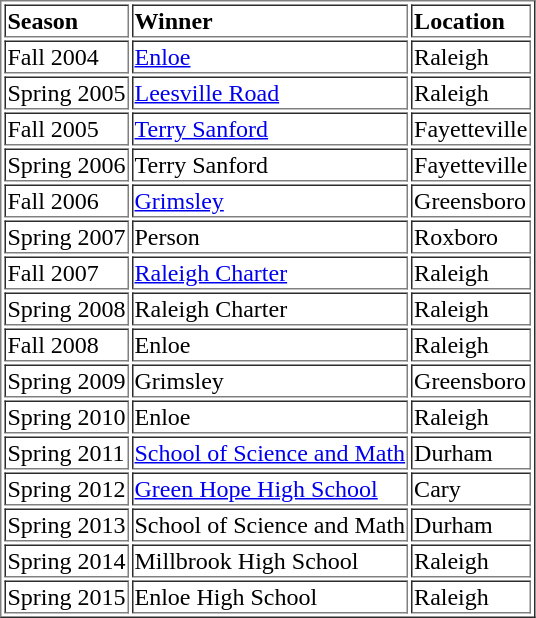<table border="1">
<tr ---->
<td><strong>Season</strong></td>
<td><strong>Winner</strong></td>
<td><strong>Location</strong></td>
</tr>
<tr ---->
<td>Fall 2004</td>
<td><a href='#'>Enloe</a></td>
<td>Raleigh</td>
</tr>
<tr ---->
<td>Spring 2005</td>
<td><a href='#'>Leesville Road</a></td>
<td>Raleigh</td>
</tr>
<tr ---->
<td>Fall 2005</td>
<td><a href='#'>Terry Sanford</a></td>
<td>Fayetteville</td>
</tr>
<tr ---->
<td>Spring 2006</td>
<td>Terry Sanford</td>
<td>Fayetteville</td>
</tr>
<tr ---->
<td>Fall 2006</td>
<td><a href='#'>Grimsley</a></td>
<td>Greensboro</td>
</tr>
<tr ---->
<td>Spring 2007</td>
<td>Person</td>
<td>Roxboro</td>
</tr>
<tr ---->
<td>Fall 2007</td>
<td><a href='#'>Raleigh Charter</a></td>
<td>Raleigh</td>
</tr>
<tr ---->
<td>Spring 2008</td>
<td>Raleigh Charter</td>
<td>Raleigh</td>
</tr>
<tr ---->
<td>Fall 2008</td>
<td>Enloe</td>
<td>Raleigh</td>
</tr>
<tr ---->
<td>Spring 2009</td>
<td>Grimsley</td>
<td>Greensboro</td>
</tr>
<tr ---->
<td>Spring 2010</td>
<td>Enloe</td>
<td>Raleigh</td>
</tr>
<tr ---->
<td>Spring 2011</td>
<td><a href='#'>School of Science and Math</a></td>
<td>Durham</td>
</tr>
<tr ---->
<td>Spring 2012</td>
<td><a href='#'>Green Hope High School</a></td>
<td>Cary</td>
</tr>
<tr ---->
<td>Spring 2013</td>
<td North Carolina School of Science and Math>School of Science and Math</td>
<td>Durham</td>
</tr>
<tr ---->
<td>Spring 2014</td>
<td>Millbrook High School</td>
<td>Raleigh</td>
</tr>
<tr ---->
<td>Spring 2015</td>
<td>Enloe High School</td>
<td>Raleigh</td>
</tr>
</table>
